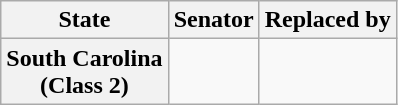<table class="wikitable sortable plainrowheaders">
<tr>
<th scope="col">State</th>
<th scope="col">Senator</th>
<th scope="col">Replaced by</th>
</tr>
<tr>
<th>South Carolina<br>(Class 2)</th>
<td></td>
<td></td>
</tr>
</table>
